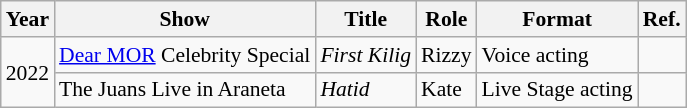<table class="wikitable" style="font-size:90%">
<tr>
<th>Year</th>
<th>Show</th>
<th>Title</th>
<th>Role</th>
<th>Format</th>
<th>Ref.</th>
</tr>
<tr>
<td rowspan="2">2022</td>
<td><a href='#'>Dear MOR</a> Celebrity Special</td>
<td><em>First Kilig</em></td>
<td>Rizzy</td>
<td>Voice acting</td>
<td align="center"></td>
</tr>
<tr>
<td>The Juans Live in Araneta</td>
<td><em>Hatid</em></td>
<td>Kate</td>
<td>Live Stage acting</td>
<td align="center"><br></td>
</tr>
</table>
